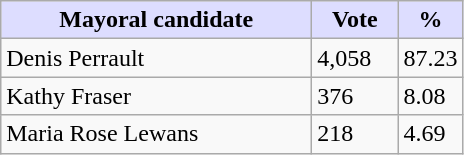<table class="wikitable">
<tr>
<th style="background:#ddf; width:200px;">Mayoral candidate</th>
<th style="background:#ddf; width:50px;">Vote</th>
<th style="background:#ddf; width:30px;">%</th>
</tr>
<tr>
<td>Denis Perrault</td>
<td>4,058</td>
<td>87.23</td>
</tr>
<tr>
<td>Kathy Fraser</td>
<td>376</td>
<td>8.08</td>
</tr>
<tr>
<td>Maria Rose Lewans</td>
<td>218</td>
<td>4.69</td>
</tr>
</table>
